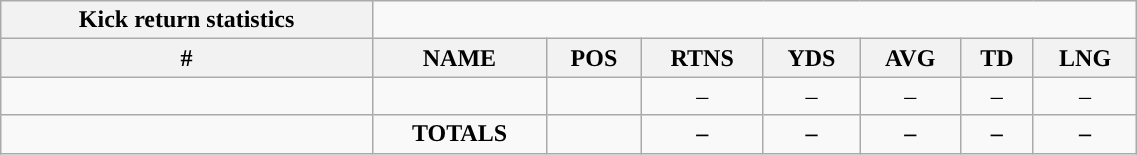<table style="width:60%; text-align:center;" class="wikitable collapsible collapsed">
<tr>
<th style="text-align:center; ">Kick return statistics</th>
</tr>
<tr>
<th>#</th>
<th>NAME</th>
<th>POS</th>
<th>RTNS</th>
<th>YDS</th>
<th>AVG</th>
<th>TD</th>
<th>LNG</th>
</tr>
<tr>
<td></td>
<td></td>
<td></td>
<td>–</td>
<td>–</td>
<td>–</td>
<td>–</td>
<td>–</td>
</tr>
<tr>
<td></td>
<td><strong>TOTALS</strong></td>
<td></td>
<td><strong>–</strong></td>
<td><strong>–</strong></td>
<td><strong>–</strong></td>
<td><strong>–</strong></td>
<td><strong>–</strong></td>
</tr>
</table>
